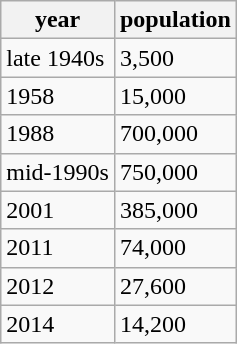<table class="wikitable" border="1">
<tr>
<th>year</th>
<th>population</th>
</tr>
<tr>
<td>late 1940s</td>
<td>3,500</td>
</tr>
<tr>
<td>1958</td>
<td>15,000</td>
</tr>
<tr>
<td>1988</td>
<td>700,000</td>
</tr>
<tr>
<td>mid-1990s</td>
<td>750,000</td>
</tr>
<tr>
<td>2001</td>
<td>385,000</td>
</tr>
<tr>
<td>2011</td>
<td>74,000</td>
</tr>
<tr>
<td>2012</td>
<td>27,600</td>
</tr>
<tr>
<td>2014</td>
<td>14,200</td>
</tr>
</table>
